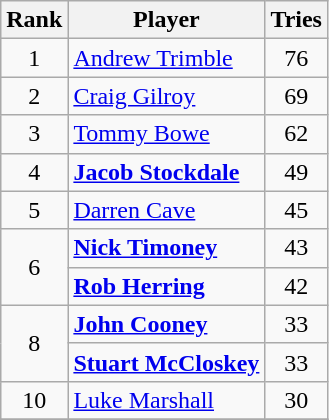<table class="wikitable">
<tr>
<th>Rank</th>
<th>Player</th>
<th>Tries</th>
</tr>
<tr>
<td align=center>1</td>
<td><a href='#'>Andrew Trimble</a></td>
<td align=center>76</td>
</tr>
<tr>
<td align=center>2</td>
<td><a href='#'>Craig Gilroy</a></td>
<td align=center>69</td>
</tr>
<tr>
<td align=center>3</td>
<td><a href='#'>Tommy Bowe</a></td>
<td align=center>62</td>
</tr>
<tr>
<td align=center>4</td>
<td><strong><a href='#'>Jacob Stockdale</a></strong></td>
<td align=center>49</td>
</tr>
<tr>
<td align=center>5</td>
<td><a href='#'>Darren Cave</a></td>
<td align=center>45</td>
</tr>
<tr>
<td align=center rowspan=2>6</td>
<td><strong><a href='#'>Nick Timoney</a></strong></td>
<td align=center>43</td>
</tr>
<tr>
<td><strong><a href='#'>Rob Herring</a></strong></td>
<td align=center>42</td>
</tr>
<tr>
<td align=center rowspan=2>8</td>
<td><strong><a href='#'>John Cooney</a></strong></td>
<td align=center>33</td>
</tr>
<tr>
<td><strong><a href='#'>Stuart McCloskey</a></strong></td>
<td align=center>33</td>
</tr>
<tr>
<td align=center>10</td>
<td><a href='#'>Luke Marshall</a></td>
<td align=center>30</td>
</tr>
<tr>
</tr>
</table>
